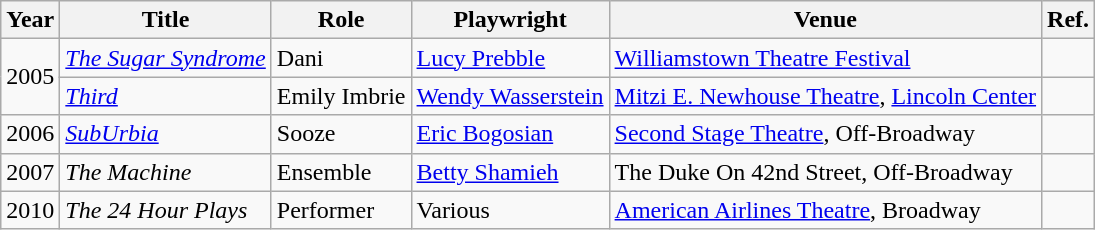<table class="wikitable sortable">
<tr>
<th>Year</th>
<th>Title</th>
<th>Role</th>
<th>Playwright</th>
<th>Venue</th>
<th class="unsortable">Ref.</th>
</tr>
<tr>
<td rowspan="2">2005</td>
<td><em><a href='#'>The Sugar Syndrome</a></em></td>
<td>Dani</td>
<td><a href='#'>Lucy Prebble</a></td>
<td><a href='#'>Williamstown Theatre Festival</a></td>
<td></td>
</tr>
<tr>
<td><em><a href='#'>Third</a></em></td>
<td>Emily Imbrie</td>
<td><a href='#'>Wendy Wasserstein</a></td>
<td><a href='#'>Mitzi E. Newhouse Theatre</a>, <a href='#'>Lincoln Center</a></td>
<td></td>
</tr>
<tr>
<td>2006</td>
<td><em><a href='#'>SubUrbia</a></em></td>
<td>Sooze</td>
<td><a href='#'>Eric Bogosian</a></td>
<td><a href='#'>Second Stage Theatre</a>, Off-Broadway</td>
<td></td>
</tr>
<tr>
<td>2007</td>
<td><em>The Machine</em></td>
<td>Ensemble</td>
<td><a href='#'>Betty Shamieh</a></td>
<td>The Duke On 42nd Street, Off-Broadway</td>
<td></td>
</tr>
<tr>
<td>2010</td>
<td><em>The 24 Hour Plays</em></td>
<td>Performer</td>
<td>Various</td>
<td><a href='#'>American Airlines Theatre</a>, Broadway</td>
<td></td>
</tr>
</table>
